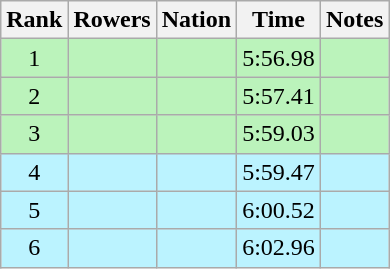<table class="wikitable sortable" style="text-align:center">
<tr>
<th>Rank</th>
<th>Rowers</th>
<th>Nation</th>
<th>Time</th>
<th>Notes</th>
</tr>
<tr bgcolor=bbf3bb>
<td>1</td>
<td align=left data-sort-value="Pearson, Keir"></td>
<td align=left></td>
<td>5:56.98</td>
<td></td>
</tr>
<tr bgcolor=bbf3bb>
<td>2</td>
<td align=left data-sort-value="Rodríguez, José Antonio"></td>
<td align=left></td>
<td>5:57.41</td>
<td></td>
</tr>
<tr bgcolor=bbf3bb>
<td>3</td>
<td align=left data-sort-value="Gawkowski, Marek"></td>
<td align=left></td>
<td>5:59.03</td>
<td></td>
</tr>
<tr bgcolor=bbf3ff>
<td>4</td>
<td align=left data-sort-value="Hultén, Fredrik"></td>
<td align=left></td>
<td>5:59.47</td>
<td></td>
</tr>
<tr bgcolor=bbf3ff>
<td>5</td>
<td align=left data-sort-value="Harris, Mike"></td>
<td align=left></td>
<td>6:00.52</td>
<td></td>
</tr>
<tr bgcolor=bbf3ff>
<td>6</td>
<td align=left data-sort-value="Schuster, Günther"></td>
<td align=left></td>
<td>6:02.96</td>
<td></td>
</tr>
</table>
